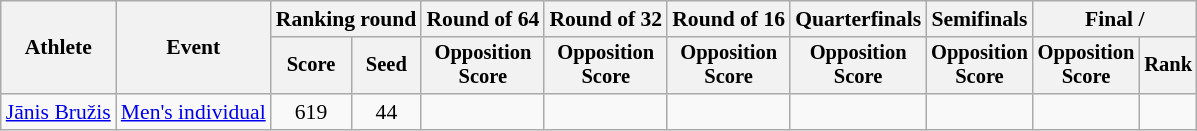<table class="wikitable" style="text-align:center; font-size:90%">
<tr>
<th rowspan="2">Athlete</th>
<th rowspan="2">Event</th>
<th colspan="2">Ranking round</th>
<th>Round of 64</th>
<th>Round of 32</th>
<th>Round of 16</th>
<th>Quarterfinals</th>
<th>Semifinals</th>
<th colspan="2">Final / </th>
</tr>
<tr style="font-size:95%">
<th>Score</th>
<th>Seed</th>
<th>Opposition<br>Score</th>
<th>Opposition<br>Score</th>
<th>Opposition<br>Score</th>
<th>Opposition<br>Score</th>
<th>Opposition<br>Score</th>
<th>Opposition<br>Score</th>
<th>Rank</th>
</tr>
<tr>
<td align="left"><a href='#'>Jānis Bružis</a></td>
<td align="left"><a href='#'>Men's individual</a></td>
<td>619</td>
<td>44</td>
<td><br></td>
<td></td>
<td></td>
<td></td>
<td></td>
<td></td>
<td></td>
</tr>
</table>
